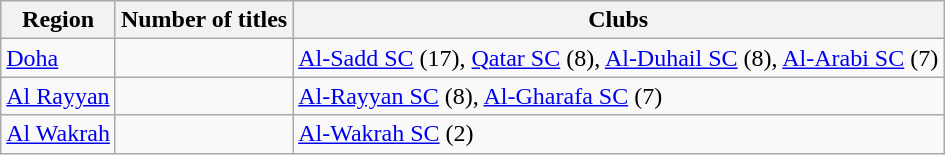<table class="wikitable">
<tr>
<th>Region</th>
<th>Number of titles</th>
<th>Clubs</th>
</tr>
<tr>
<td><a href='#'>Doha</a></td>
<td></td>
<td><a href='#'>Al-Sadd SC</a> (17), <a href='#'>Qatar SC</a> (8), <a href='#'>Al-Duhail SC</a> (8), <a href='#'>Al-Arabi SC</a> (7)</td>
</tr>
<tr>
<td><a href='#'>Al Rayyan</a></td>
<td></td>
<td><a href='#'>Al-Rayyan SC</a> (8), <a href='#'>Al-Gharafa SC</a> (7)</td>
</tr>
<tr>
<td><a href='#'>Al Wakrah</a></td>
<td></td>
<td><a href='#'>Al-Wakrah SC</a> (2)</td>
</tr>
</table>
